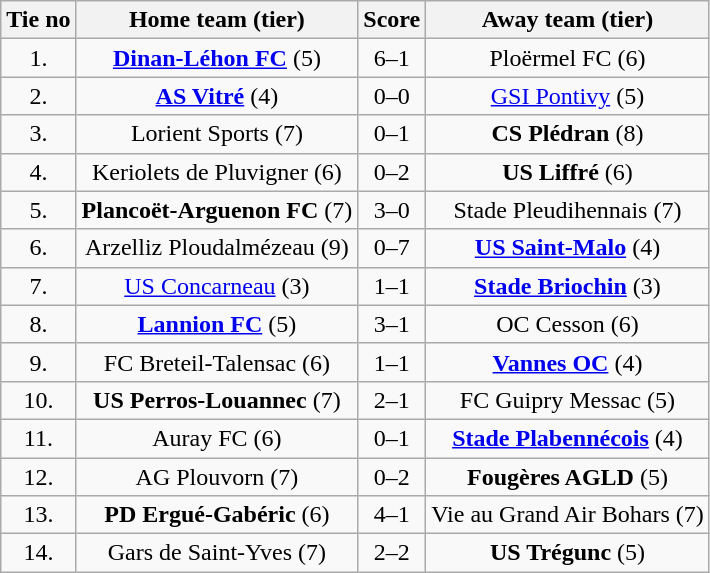<table class="wikitable" style="text-align: center">
<tr>
<th>Tie no</th>
<th>Home team (tier)</th>
<th>Score</th>
<th>Away team (tier)</th>
</tr>
<tr>
<td>1.</td>
<td><strong><a href='#'>Dinan-Léhon FC</a></strong> (5)</td>
<td>6–1</td>
<td>Ploërmel FC (6)</td>
</tr>
<tr>
<td>2.</td>
<td><strong><a href='#'>AS Vitré</a></strong> (4)</td>
<td>0–0 </td>
<td><a href='#'>GSI Pontivy</a> (5)</td>
</tr>
<tr>
<td>3.</td>
<td>Lorient Sports (7)</td>
<td>0–1</td>
<td><strong>CS Plédran</strong> (8)</td>
</tr>
<tr>
<td>4.</td>
<td>Keriolets de Pluvigner (6)</td>
<td>0–2</td>
<td><strong>US Liffré</strong> (6)</td>
</tr>
<tr>
<td>5.</td>
<td><strong>Plancoët-Arguenon FC</strong> (7)</td>
<td>3–0</td>
<td>Stade Pleudihennais (7)</td>
</tr>
<tr>
<td>6.</td>
<td>Arzelliz Ploudalmézeau (9)</td>
<td>0–7</td>
<td><strong><a href='#'>US Saint-Malo</a></strong> (4)</td>
</tr>
<tr>
<td>7.</td>
<td><a href='#'>US Concarneau</a> (3)</td>
<td>1–1 </td>
<td><strong><a href='#'>Stade Briochin</a></strong> (3)</td>
</tr>
<tr>
<td>8.</td>
<td><strong><a href='#'>Lannion FC</a></strong> (5)</td>
<td>3–1</td>
<td>OC Cesson (6)</td>
</tr>
<tr>
<td>9.</td>
<td>FC Breteil-Talensac (6)</td>
<td>1–1 </td>
<td><strong><a href='#'>Vannes OC</a></strong> (4)</td>
</tr>
<tr>
<td>10.</td>
<td><strong>US Perros-Louannec</strong> (7)</td>
<td>2–1</td>
<td>FC Guipry Messac (5)</td>
</tr>
<tr>
<td>11.</td>
<td>Auray FC (6)</td>
<td>0–1</td>
<td><strong><a href='#'>Stade Plabennécois</a></strong> (4)</td>
</tr>
<tr>
<td>12.</td>
<td>AG Plouvorn (7)</td>
<td>0–2</td>
<td><strong>Fougères AGLD</strong> (5)</td>
</tr>
<tr>
<td>13.</td>
<td><strong>PD Ergué-Gabéric</strong> (6)</td>
<td>4–1</td>
<td>Vie au Grand Air Bohars (7)</td>
</tr>
<tr>
<td>14.</td>
<td>Gars de Saint-Yves (7)</td>
<td>2–2 </td>
<td><strong>US Trégunc</strong> (5)</td>
</tr>
</table>
